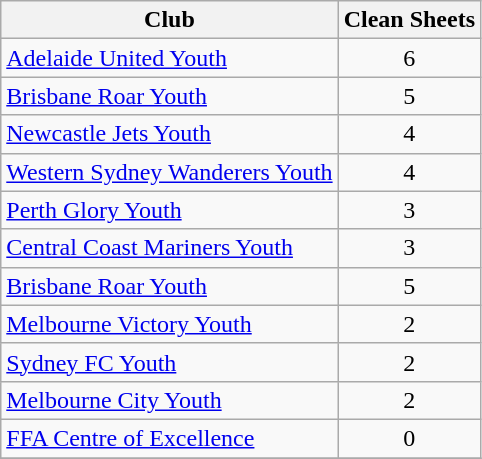<table class="wikitable sortable" style="text-align: center;">
<tr>
<th>Club</th>
<th>Clean Sheets</th>
</tr>
<tr>
<td align=left><a href='#'>Adelaide United Youth</a></td>
<td>6</td>
</tr>
<tr>
<td align=left><a href='#'>Brisbane Roar Youth</a></td>
<td>5</td>
</tr>
<tr>
<td align=left><a href='#'>Newcastle Jets Youth</a></td>
<td>4</td>
</tr>
<tr>
<td align=left><a href='#'>Western Sydney Wanderers Youth</a></td>
<td>4</td>
</tr>
<tr>
<td align=left><a href='#'>Perth Glory Youth</a></td>
<td>3</td>
</tr>
<tr>
<td align=left><a href='#'>Central Coast Mariners Youth</a></td>
<td>3</td>
</tr>
<tr>
<td align=left><a href='#'>Brisbane Roar Youth</a></td>
<td>5</td>
</tr>
<tr>
<td align=left><a href='#'>Melbourne Victory Youth</a></td>
<td>2</td>
</tr>
<tr>
<td align=left><a href='#'>Sydney FC Youth</a></td>
<td>2</td>
</tr>
<tr>
<td align=left><a href='#'>Melbourne City Youth</a></td>
<td>2</td>
</tr>
<tr>
<td align=left><a href='#'>FFA Centre of Excellence</a></td>
<td>0</td>
</tr>
<tr>
</tr>
</table>
